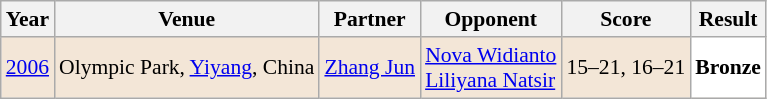<table class="sortable wikitable" style="font-size: 90%;">
<tr>
<th>Year</th>
<th>Venue</th>
<th>Partner</th>
<th>Opponent</th>
<th>Score</th>
<th>Result</th>
</tr>
<tr style="background:#F3E6D7">
<td align="center"><a href='#'>2006</a></td>
<td align="left">Olympic Park, <a href='#'>Yiyang</a>, China</td>
<td align="left"> <a href='#'>Zhang Jun</a></td>
<td align="left"> <a href='#'>Nova Widianto</a> <br>  <a href='#'>Liliyana Natsir</a></td>
<td align="left">15–21, 16–21</td>
<td style="text-align:left; background:white"> <strong>Bronze</strong></td>
</tr>
</table>
